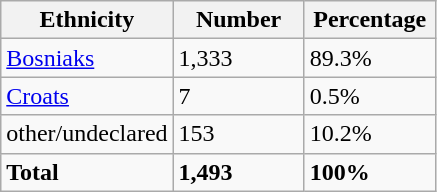<table class="wikitable">
<tr>
<th width="100px">Ethnicity</th>
<th width="80px">Number</th>
<th width="80px">Percentage</th>
</tr>
<tr>
<td><a href='#'>Bosniaks</a></td>
<td>1,333</td>
<td>89.3%</td>
</tr>
<tr>
<td><a href='#'>Croats</a></td>
<td>7</td>
<td>0.5%</td>
</tr>
<tr>
<td>other/undeclared</td>
<td>153</td>
<td>10.2%</td>
</tr>
<tr>
<td><strong>Total</strong></td>
<td><strong>1,493</strong></td>
<td><strong>100%</strong></td>
</tr>
</table>
